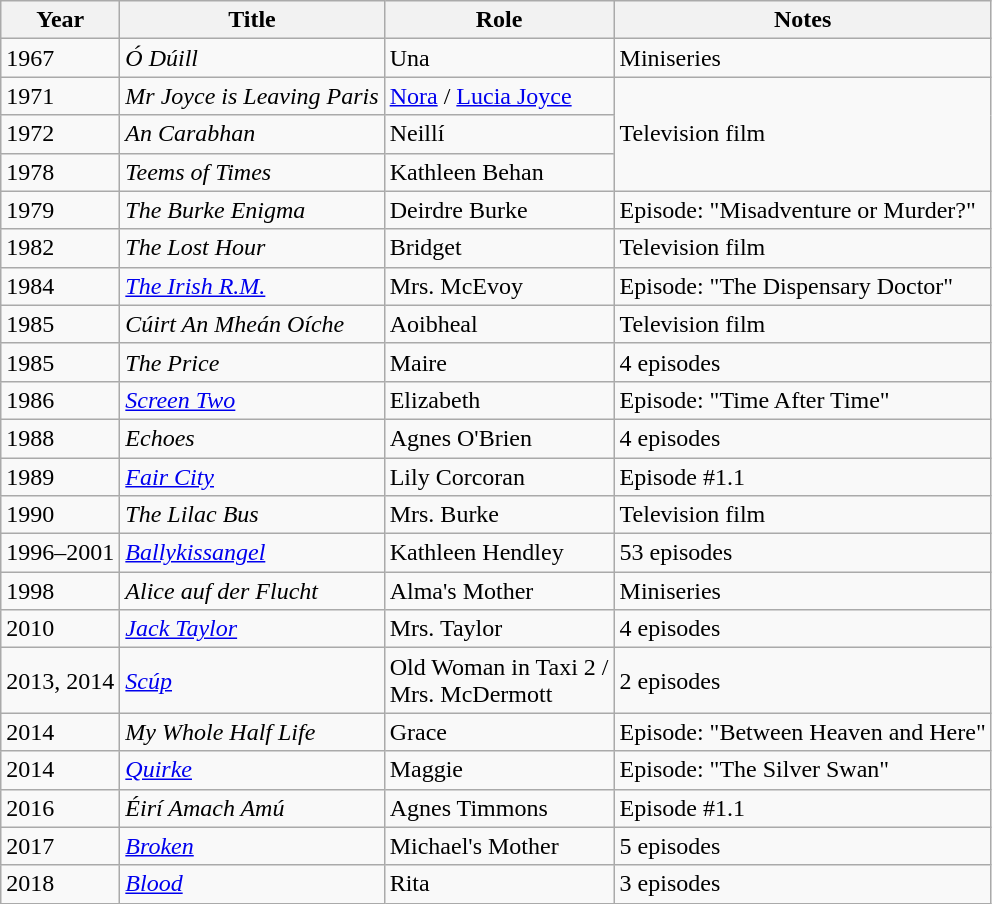<table class="wikitable sortable">
<tr>
<th>Year</th>
<th>Title</th>
<th>Role</th>
<th>Notes</th>
</tr>
<tr>
<td>1967</td>
<td><em>Ó Dúill</em></td>
<td>Una</td>
<td>Miniseries</td>
</tr>
<tr>
<td>1971</td>
<td><em>Mr Joyce is Leaving Paris</em></td>
<td><a href='#'>Nora</a> / <a href='#'>Lucia Joyce</a></td>
<td rowspan="3">Television film</td>
</tr>
<tr>
<td>1972</td>
<td><em>An Carabhan</em></td>
<td>Neillí</td>
</tr>
<tr>
<td>1978</td>
<td><em>Teems of Times</em></td>
<td>Kathleen Behan</td>
</tr>
<tr>
<td>1979</td>
<td><em>The Burke Enigma</em></td>
<td>Deirdre Burke</td>
<td>Episode: "Misadventure or Murder?"</td>
</tr>
<tr>
<td>1982</td>
<td><em>The Lost Hour</em></td>
<td>Bridget</td>
<td>Television film</td>
</tr>
<tr>
<td>1984</td>
<td><em><a href='#'>The Irish R.M.</a></em></td>
<td>Mrs. McEvoy</td>
<td>Episode: "The Dispensary Doctor"</td>
</tr>
<tr>
<td>1985</td>
<td><em>Cúirt An Mheán Oíche</em></td>
<td>Aoibheal</td>
<td>Television film</td>
</tr>
<tr>
<td>1985</td>
<td><em>The Price</em></td>
<td>Maire</td>
<td>4 episodes</td>
</tr>
<tr>
<td>1986</td>
<td><em><a href='#'>Screen Two</a></em></td>
<td>Elizabeth</td>
<td>Episode: "Time After Time"</td>
</tr>
<tr>
<td>1988</td>
<td><em>Echoes</em></td>
<td>Agnes O'Brien</td>
<td>4 episodes</td>
</tr>
<tr>
<td>1989</td>
<td><em><a href='#'>Fair City</a></em></td>
<td>Lily Corcoran</td>
<td>Episode #1.1</td>
</tr>
<tr>
<td>1990</td>
<td><em>The Lilac Bus</em></td>
<td>Mrs. Burke</td>
<td>Television film</td>
</tr>
<tr>
<td>1996–2001</td>
<td><em><a href='#'>Ballykissangel</a></em></td>
<td>Kathleen Hendley</td>
<td>53 episodes</td>
</tr>
<tr>
<td>1998</td>
<td><em>Alice auf der Flucht</em></td>
<td>Alma's Mother</td>
<td>Miniseries</td>
</tr>
<tr>
<td>2010</td>
<td><a href='#'><em>Jack Taylor</em></a></td>
<td>Mrs. Taylor</td>
<td>4 episodes</td>
</tr>
<tr>
<td>2013, 2014</td>
<td><em><a href='#'>Scúp</a></em></td>
<td>Old Woman in Taxi 2 /<br>Mrs. McDermott</td>
<td>2 episodes</td>
</tr>
<tr>
<td>2014</td>
<td><em>My Whole Half Life</em></td>
<td>Grace</td>
<td>Episode: "Between Heaven and Here"</td>
</tr>
<tr>
<td>2014</td>
<td><a href='#'><em>Quirke</em></a></td>
<td>Maggie</td>
<td>Episode: "The Silver Swan"</td>
</tr>
<tr>
<td>2016</td>
<td><em>Éirí Amach Amú</em></td>
<td>Agnes Timmons</td>
<td>Episode #1.1</td>
</tr>
<tr>
<td>2017</td>
<td><a href='#'><em>Broken</em></a></td>
<td>Michael's Mother</td>
<td>5 episodes</td>
</tr>
<tr>
<td>2018</td>
<td><a href='#'><em>Blood</em></a></td>
<td>Rita</td>
<td>3 episodes</td>
</tr>
</table>
